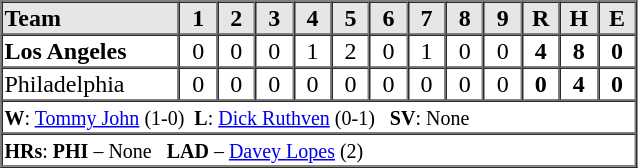<table border=1 cellspacing=0 width=425 style="margin-left:3em;">
<tr style="text-align:center; background-color:#e6e6e6;">
<th align=left width=28%>Team</th>
<th width=6%>1</th>
<th width=6%>2</th>
<th width=6%>3</th>
<th width=6%>4</th>
<th width=6%>5</th>
<th width=6%>6</th>
<th width=6%>7</th>
<th width=6%>8</th>
<th width=6%>9</th>
<th width=6%>R</th>
<th width=6%>H</th>
<th width=6%>E</th>
</tr>
<tr style="text-align:center;">
<td align=left><strong>Los Angeles</strong></td>
<td>0</td>
<td>0</td>
<td>0</td>
<td>1</td>
<td>2</td>
<td>0</td>
<td>1</td>
<td>0</td>
<td>0</td>
<td><strong>4</strong></td>
<td><strong>8</strong></td>
<td><strong>0</strong></td>
</tr>
<tr style="text-align:center;">
<td align=left>Philadelphia</td>
<td>0</td>
<td>0</td>
<td>0</td>
<td>0</td>
<td>0</td>
<td>0</td>
<td>0</td>
<td>0</td>
<td>0</td>
<td><strong>0</strong></td>
<td><strong>4</strong></td>
<td><strong>0</strong></td>
</tr>
<tr style="text-align:left;">
<td colspan=13><small><strong>W</strong>: <a href='#'>Tommy John</a> (1-0)  <strong>L</strong>: <a href='#'>Dick Ruthven</a> (0-1)   <strong>SV</strong>: None</small></td>
</tr>
<tr style="text-align:left;">
<td colspan=13><small><strong>HRs</strong>: <strong>PHI</strong> – None   <strong>LAD</strong> – <a href='#'>Davey Lopes</a> (2)</small></td>
</tr>
</table>
